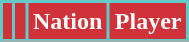<table class="wikitable sortable">
<tr>
<th style="background:#CF3339; color:#FFF; border:2px solid #62CBC9;" scope="col"></th>
<th style="background:#CF3339; color:#FFF; border:2px solid #62CBC9;" scope="col"></th>
<th style="background:#CF3339; color:#FFF; border:2px solid #62CBC9;" scope="col">Nation</th>
<th style="background:#CF3339; color:#FFF; border:2px solid #62CBC9;" scope="col">Player</th>
</tr>
<tr>
</tr>
</table>
